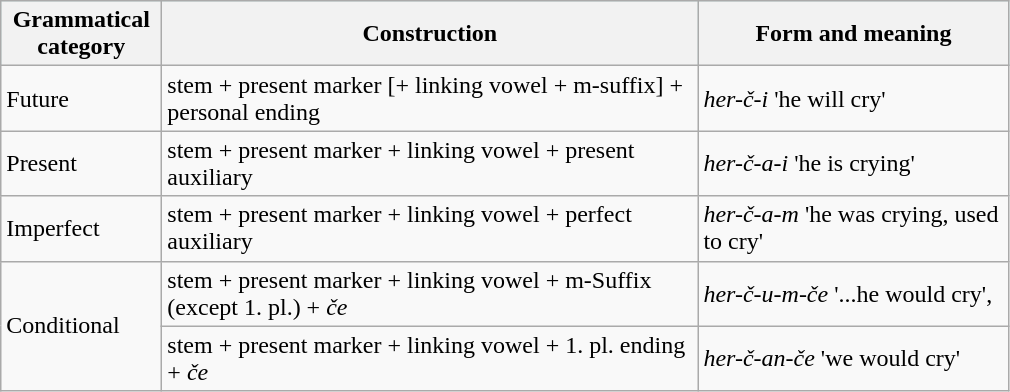<table class="wikitable">
<tr style="background:#c0f0f0;">
<th style="width:100px;">Grammatical<br>category</th>
<th style="width:350px;">Construction</th>
<th style="width:200px;">Form and meaning</th>
</tr>
<tr>
<td>Future</td>
<td>stem + present marker [+ linking vowel + m-suffix] + personal ending</td>
<td><em>her-č-i</em> 'he will cry'</td>
</tr>
<tr>
<td>Present</td>
<td>stem + present marker + linking vowel + present auxiliary</td>
<td><em>her-č-a-i</em> 'he is crying'</td>
</tr>
<tr>
<td>Imperfect</td>
<td>stem + present marker + linking vowel + perfect auxiliary</td>
<td><em>her-č-a-m</em> 'he was crying, used to cry'</td>
</tr>
<tr>
<td rowspan="2">Conditional</td>
<td>stem + present marker + linking vowel + m-Suffix (except 1. pl.) + <em>če</em></td>
<td><em>her-č-u-m-če</em> '...he would cry',</td>
</tr>
<tr>
<td>stem + present marker + linking vowel + 1. pl. ending + <em>če</em></td>
<td><em>her-č-an-če</em> 'we would cry'</td>
</tr>
</table>
